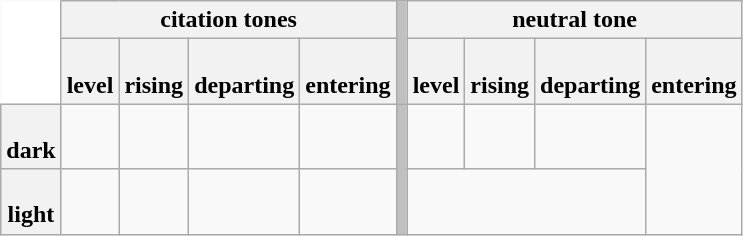<table class="wikitable" style="text-align:center;margin-right:1.4em;">
<tr>
<th rowspan="2" style="border-left:hidden;border-top:hidden;background-color:white;"></th>
<th colspan="4">citation tones</th>
<th rowspan="2" style="background-color:Silver;"></th>
<th colspan="4">neutral tone</th>
</tr>
<tr>
<th><br>level</th>
<th><br>rising</th>
<th><br>departing</th>
<th><br>entering</th>
<th><br>level</th>
<th><br>rising</th>
<th><br>departing</th>
<th><br>entering</th>
</tr>
<tr>
<th><br>dark</th>
<td></td>
<td></td>
<td></td>
<td></td>
<td rowspan="2" style="background-color:Silver;"></td>
<td></td>
<td></td>
<td></td>
<td rowspan="2"></td>
</tr>
<tr>
<th><br>light</th>
<td></td>
<td></td>
<td></td>
<td></td>
<td colspan="3"></td>
</tr>
</table>
